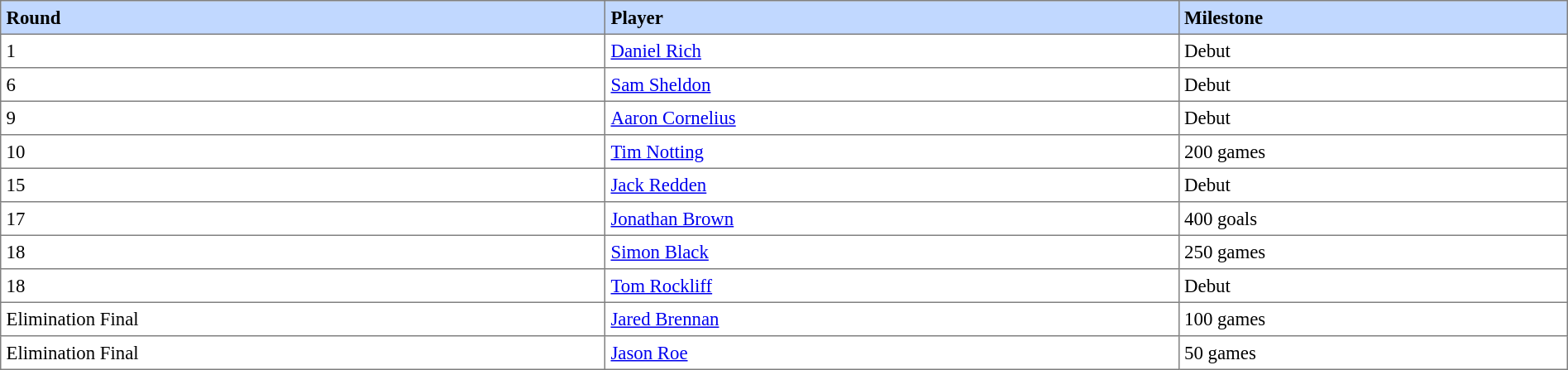<table border="1" cellpadding="4" cellspacing="0"  style="text-align:left; font-size:95%; border-collapse:collapse; width:100%;">
<tr style="background:#C1D8FF;">
<th>Round</th>
<th>Player</th>
<th>Milestone</th>
</tr>
<tr>
<td>1</td>
<td><a href='#'>Daniel Rich</a></td>
<td>Debut</td>
</tr>
<tr>
<td>6</td>
<td><a href='#'>Sam Sheldon</a></td>
<td>Debut</td>
</tr>
<tr>
<td>9</td>
<td><a href='#'>Aaron Cornelius</a></td>
<td>Debut</td>
</tr>
<tr>
<td>10</td>
<td><a href='#'>Tim Notting</a></td>
<td>200 games</td>
</tr>
<tr>
<td>15</td>
<td><a href='#'>Jack Redden</a></td>
<td>Debut</td>
</tr>
<tr>
<td>17</td>
<td><a href='#'>Jonathan Brown</a></td>
<td>400 goals</td>
</tr>
<tr>
<td>18</td>
<td><a href='#'>Simon Black</a></td>
<td>250 games</td>
</tr>
<tr>
<td>18</td>
<td><a href='#'>Tom Rockliff</a></td>
<td>Debut</td>
</tr>
<tr>
<td>Elimination Final</td>
<td><a href='#'>Jared Brennan</a></td>
<td>100 games</td>
</tr>
<tr>
<td>Elimination Final</td>
<td><a href='#'>Jason Roe</a></td>
<td>50 games</td>
</tr>
</table>
